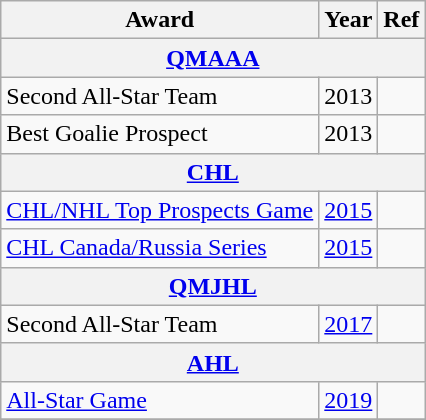<table class="wikitable">
<tr>
<th>Award</th>
<th>Year</th>
<th>Ref</th>
</tr>
<tr>
<th colspan="3"><a href='#'>QMAAA</a></th>
</tr>
<tr>
<td>Second All-Star Team</td>
<td>2013</td>
<td></td>
</tr>
<tr>
<td>Best Goalie Prospect</td>
<td>2013</td>
<td></td>
</tr>
<tr>
<th colspan="3"><a href='#'>CHL</a></th>
</tr>
<tr>
<td><a href='#'>CHL/NHL Top Prospects Game</a></td>
<td><a href='#'>2015</a></td>
<td></td>
</tr>
<tr>
<td><a href='#'>CHL Canada/Russia Series</a></td>
<td><a href='#'>2015</a></td>
<td></td>
</tr>
<tr>
<th colspan="3"><a href='#'>QMJHL</a></th>
</tr>
<tr>
<td>Second All-Star Team</td>
<td><a href='#'>2017</a></td>
<td></td>
</tr>
<tr>
<th colspan="3"><a href='#'>AHL</a></th>
</tr>
<tr>
<td><a href='#'>All-Star Game</a></td>
<td><a href='#'>2019</a></td>
<td></td>
</tr>
<tr>
</tr>
</table>
